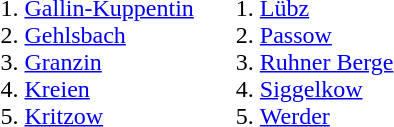<table>
<tr>
<td valign=top><br><ol><li><a href='#'>Gallin-Kuppentin</a></li><li><a href='#'>Gehlsbach</a></li><li><a href='#'>Granzin</a></li><li><a href='#'>Kreien</a></li><li><a href='#'>Kritzow</a></li></ol></td>
<td valign=top><br><ol>
<li><a href='#'>Lübz</a> 
<li><a href='#'>Passow</a> 
<li><a href='#'>Ruhner Berge</a> 
<li><a href='#'>Siggelkow</a> 
<li><a href='#'>Werder</a>
</ol></td>
</tr>
</table>
